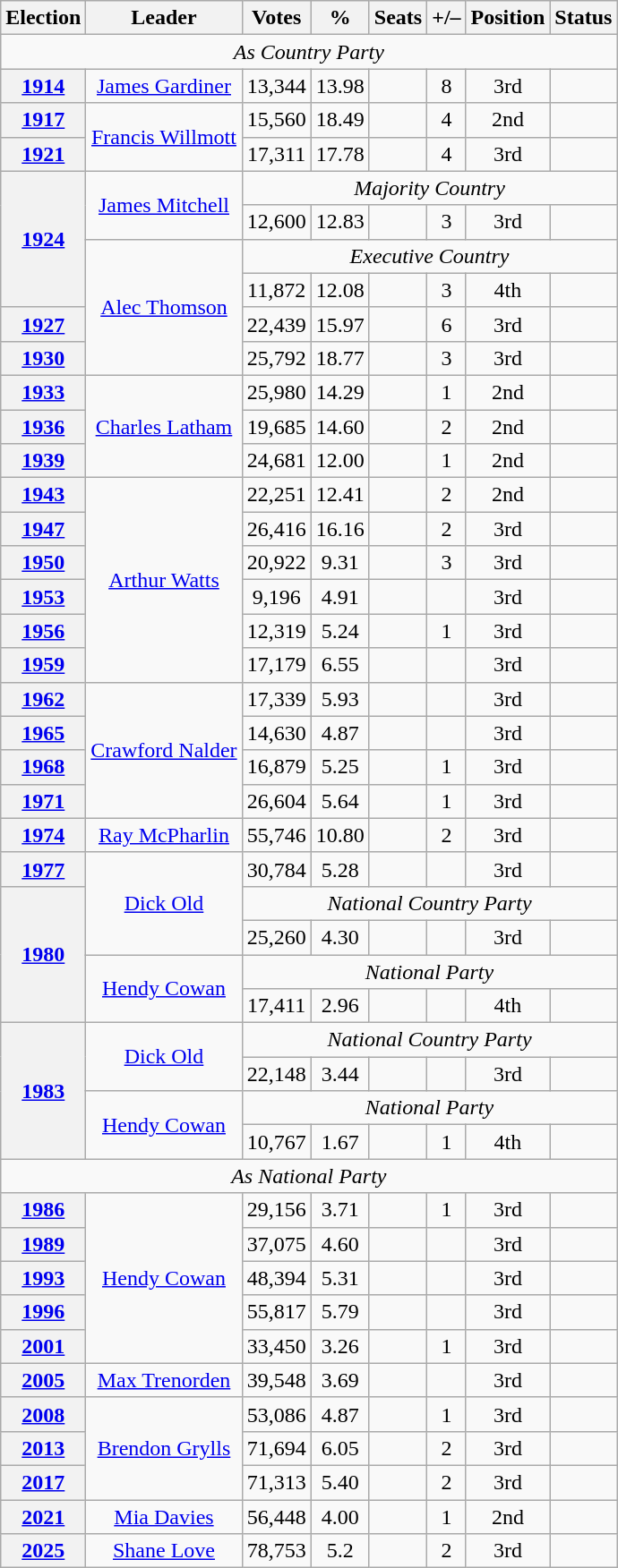<table class="wikitable" style="text-align:center;">
<tr>
<th>Election</th>
<th>Leader</th>
<th>Votes</th>
<th>%</th>
<th>Seats</th>
<th>+/–</th>
<th>Position</th>
<th>Status</th>
</tr>
<tr>
<td colspan=8><em>As Country Party</em></td>
</tr>
<tr>
<th><a href='#'>1914</a></th>
<td><a href='#'>James Gardiner</a></td>
<td>13,344</td>
<td>13.98</td>
<td></td>
<td> 8</td>
<td> 3rd</td>
<td></td>
</tr>
<tr>
<th><a href='#'>1917</a></th>
<td rowspan=2><a href='#'>Francis Willmott</a></td>
<td>15,560</td>
<td>18.49</td>
<td></td>
<td> 4</td>
<td> 2nd</td>
<td></td>
</tr>
<tr>
<th><a href='#'>1921</a></th>
<td>17,311</td>
<td>17.78</td>
<td></td>
<td> 4</td>
<td> 3rd</td>
<td></td>
</tr>
<tr>
<th rowspan=4><a href='#'>1924</a></th>
<td rowspan=2><a href='#'>James Mitchell</a></td>
<td colspan=6><em>Majority Country</em></td>
</tr>
<tr>
<td>12,600</td>
<td>12.83</td>
<td></td>
<td> 3</td>
<td> 3rd</td>
<td></td>
</tr>
<tr>
<td rowspan=4><a href='#'>Alec Thomson</a></td>
<td colspan=6><em>Executive Country</em></td>
</tr>
<tr>
<td>11,872</td>
<td>12.08</td>
<td></td>
<td> 3</td>
<td> 4th</td>
<td></td>
</tr>
<tr>
<th><a href='#'>1927</a></th>
<td>22,439</td>
<td>15.97</td>
<td></td>
<td> 6</td>
<td> 3rd</td>
<td></td>
</tr>
<tr>
<th><a href='#'>1930</a></th>
<td>25,792</td>
<td>18.77</td>
<td></td>
<td> 3</td>
<td> 3rd</td>
<td></td>
</tr>
<tr>
<th><a href='#'>1933</a></th>
<td rowspan=3><a href='#'>Charles Latham</a></td>
<td>25,980</td>
<td>14.29</td>
<td></td>
<td> 1</td>
<td> 2nd</td>
<td></td>
</tr>
<tr>
<th><a href='#'>1936</a></th>
<td>19,685</td>
<td>14.60</td>
<td></td>
<td> 2</td>
<td> 2nd</td>
<td></td>
</tr>
<tr>
<th><a href='#'>1939</a></th>
<td>24,681</td>
<td>12.00</td>
<td></td>
<td> 1</td>
<td> 2nd</td>
<td></td>
</tr>
<tr>
<th><a href='#'>1943</a></th>
<td rowspan=6><a href='#'>Arthur Watts</a></td>
<td>22,251</td>
<td>12.41</td>
<td></td>
<td> 2</td>
<td> 2nd</td>
<td></td>
</tr>
<tr>
<th><a href='#'>1947</a></th>
<td>26,416</td>
<td>16.16</td>
<td></td>
<td> 2</td>
<td> 3rd</td>
<td></td>
</tr>
<tr>
<th><a href='#'>1950</a></th>
<td>20,922</td>
<td>9.31</td>
<td></td>
<td> 3</td>
<td> 3rd</td>
<td></td>
</tr>
<tr>
<th><a href='#'>1953</a></th>
<td>9,196</td>
<td>4.91</td>
<td></td>
<td></td>
<td> 3rd</td>
<td></td>
</tr>
<tr>
<th><a href='#'>1956</a></th>
<td>12,319</td>
<td>5.24</td>
<td></td>
<td> 1</td>
<td> 3rd</td>
<td></td>
</tr>
<tr>
<th><a href='#'>1959</a></th>
<td>17,179</td>
<td>6.55</td>
<td></td>
<td></td>
<td> 3rd</td>
<td></td>
</tr>
<tr>
<th><a href='#'>1962</a></th>
<td rowspan=4><a href='#'>Crawford Nalder</a></td>
<td>17,339</td>
<td>5.93</td>
<td></td>
<td></td>
<td> 3rd</td>
<td></td>
</tr>
<tr>
<th><a href='#'>1965</a></th>
<td>14,630</td>
<td>4.87</td>
<td></td>
<td></td>
<td> 3rd</td>
<td></td>
</tr>
<tr>
<th><a href='#'>1968</a></th>
<td>16,879</td>
<td>5.25</td>
<td></td>
<td> 1</td>
<td> 3rd</td>
<td></td>
</tr>
<tr>
<th><a href='#'>1971</a></th>
<td>26,604</td>
<td>5.64</td>
<td></td>
<td> 1</td>
<td> 3rd</td>
<td></td>
</tr>
<tr>
<th><a href='#'>1974</a></th>
<td><a href='#'>Ray McPharlin</a></td>
<td>55,746</td>
<td>10.80</td>
<td></td>
<td> 2</td>
<td> 3rd</td>
<td></td>
</tr>
<tr>
<th><a href='#'>1977</a></th>
<td rowspan=3><a href='#'>Dick Old</a></td>
<td>30,784</td>
<td>5.28</td>
<td></td>
<td></td>
<td> 3rd</td>
<td></td>
</tr>
<tr>
<th rowspan=4><a href='#'>1980</a></th>
<td colspan=6><em>National Country Party</em></td>
</tr>
<tr>
<td>25,260</td>
<td>4.30</td>
<td></td>
<td></td>
<td> 3rd</td>
<td></td>
</tr>
<tr>
<td rowspan=2><a href='#'>Hendy Cowan</a></td>
<td colspan=6><em>National Party</em></td>
</tr>
<tr>
<td>17,411</td>
<td>2.96</td>
<td></td>
<td></td>
<td> 4th</td>
<td></td>
</tr>
<tr>
<th rowspan=4><a href='#'>1983</a></th>
<td rowspan=2><a href='#'>Dick Old</a></td>
<td colspan=6><em>National Country Party</em></td>
</tr>
<tr>
<td>22,148</td>
<td>3.44</td>
<td></td>
<td></td>
<td> 3rd</td>
<td></td>
</tr>
<tr>
<td rowspan=2><a href='#'>Hendy Cowan</a></td>
<td colspan=6><em>National Party</em></td>
</tr>
<tr>
<td>10,767</td>
<td>1.67</td>
<td></td>
<td> 1</td>
<td> 4th</td>
<td></td>
</tr>
<tr>
<td colspan=8><em>As National Party</em></td>
</tr>
<tr>
<th><a href='#'>1986</a></th>
<td rowspan=5><a href='#'>Hendy Cowan</a></td>
<td>29,156</td>
<td>3.71</td>
<td></td>
<td> 1</td>
<td> 3rd</td>
<td></td>
</tr>
<tr>
<th><a href='#'>1989</a></th>
<td>37,075</td>
<td>4.60</td>
<td></td>
<td></td>
<td> 3rd</td>
<td></td>
</tr>
<tr>
<th><a href='#'>1993</a></th>
<td>48,394</td>
<td>5.31</td>
<td></td>
<td></td>
<td> 3rd</td>
<td></td>
</tr>
<tr>
<th><a href='#'>1996</a></th>
<td>55,817</td>
<td>5.79</td>
<td></td>
<td></td>
<td> 3rd</td>
<td></td>
</tr>
<tr>
<th><a href='#'>2001</a></th>
<td>33,450</td>
<td>3.26</td>
<td></td>
<td> 1</td>
<td> 3rd</td>
<td></td>
</tr>
<tr>
<th><a href='#'>2005</a></th>
<td><a href='#'>Max Trenorden</a></td>
<td>39,548</td>
<td>3.69</td>
<td></td>
<td></td>
<td> 3rd</td>
<td></td>
</tr>
<tr>
<th><a href='#'>2008</a></th>
<td rowspan=3><a href='#'>Brendon Grylls</a></td>
<td>53,086</td>
<td>4.87</td>
<td></td>
<td> 1</td>
<td> 3rd</td>
<td></td>
</tr>
<tr>
<th><a href='#'>2013</a></th>
<td>71,694</td>
<td>6.05</td>
<td></td>
<td> 2</td>
<td> 3rd</td>
<td></td>
</tr>
<tr>
<th><a href='#'>2017</a></th>
<td>71,313</td>
<td>5.40</td>
<td></td>
<td> 2</td>
<td> 3rd</td>
<td></td>
</tr>
<tr>
<th><a href='#'>2021</a></th>
<td><a href='#'>Mia Davies</a></td>
<td>56,448</td>
<td>4.00</td>
<td></td>
<td> 1</td>
<td> 2nd</td>
<td></td>
</tr>
<tr>
<th><a href='#'>2025</a></th>
<td><a href='#'>Shane Love</a></td>
<td>78,753</td>
<td>5.2</td>
<td></td>
<td> 2</td>
<td> 3rd</td>
<td></td>
</tr>
</table>
